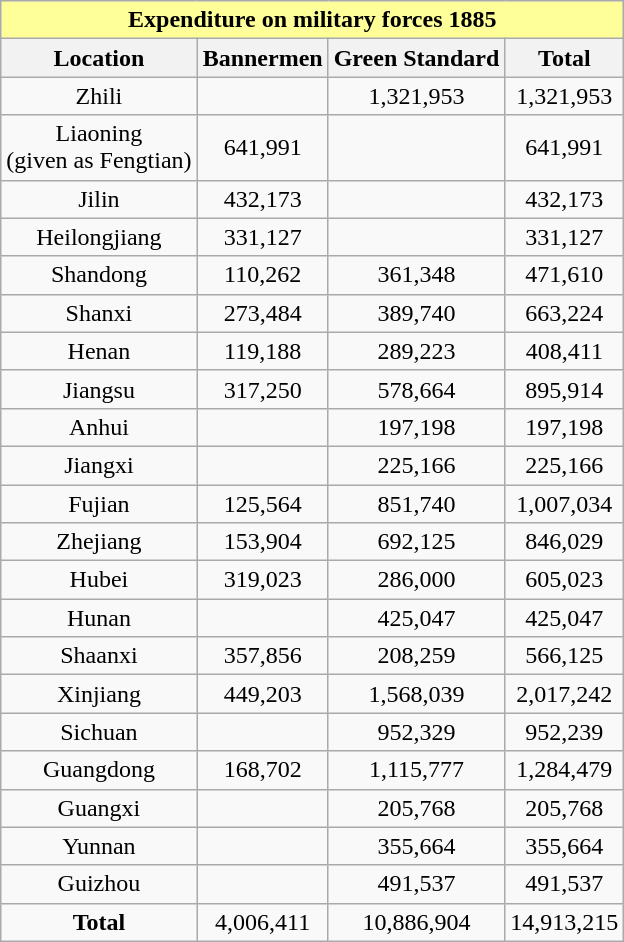<table class="wikitable mw-collapsible" style="text-align:center">
<tr>
<th colspan="5" style="background: #ffff99;">Expenditure on military forces 1885</th>
</tr>
<tr>
<th rowspan="1">Location</th>
<th rowspan="1">Bannermen</th>
<th rowspan="1">Green Standard</th>
<th rowspan="1">Total</th>
</tr>
<tr>
<td>Zhili</td>
<td></td>
<td>1,321,953</td>
<td>1,321,953</td>
</tr>
<tr>
<td>Liaoning<br>(given as Fengtian)</td>
<td>641,991</td>
<td></td>
<td>641,991</td>
</tr>
<tr>
<td>Jilin</td>
<td>432,173</td>
<td></td>
<td>432,173</td>
</tr>
<tr>
<td>Heilongjiang</td>
<td>331,127</td>
<td></td>
<td>331,127</td>
</tr>
<tr>
<td>Shandong</td>
<td>110,262</td>
<td>361,348</td>
<td>471,610</td>
</tr>
<tr>
<td>Shanxi</td>
<td>273,484</td>
<td>389,740</td>
<td>663,224</td>
</tr>
<tr>
<td>Henan</td>
<td>119,188</td>
<td>289,223</td>
<td>408,411</td>
</tr>
<tr>
<td>Jiangsu</td>
<td>317,250</td>
<td>578,664</td>
<td>895,914</td>
</tr>
<tr>
<td>Anhui</td>
<td></td>
<td>197,198</td>
<td>197,198</td>
</tr>
<tr>
<td>Jiangxi</td>
<td></td>
<td>225,166</td>
<td>225,166</td>
</tr>
<tr>
<td>Fujian</td>
<td>125,564</td>
<td>851,740</td>
<td>1,007,034</td>
</tr>
<tr>
<td>Zhejiang</td>
<td>153,904</td>
<td>692,125</td>
<td>846,029</td>
</tr>
<tr>
<td>Hubei</td>
<td>319,023</td>
<td>286,000</td>
<td>605,023</td>
</tr>
<tr>
<td>Hunan</td>
<td></td>
<td>425,047</td>
<td>425,047</td>
</tr>
<tr>
<td>Shaanxi</td>
<td>357,856</td>
<td>208,259</td>
<td>566,125</td>
</tr>
<tr>
<td>Xinjiang</td>
<td>449,203</td>
<td>1,568,039</td>
<td>2,017,242</td>
</tr>
<tr>
<td>Sichuan</td>
<td></td>
<td>952,329</td>
<td>952,239</td>
</tr>
<tr>
<td>Guangdong</td>
<td>168,702</td>
<td>1,115,777</td>
<td>1,284,479</td>
</tr>
<tr>
<td>Guangxi</td>
<td></td>
<td>205,768</td>
<td>205,768</td>
</tr>
<tr>
<td>Yunnan</td>
<td></td>
<td>355,664</td>
<td>355,664</td>
</tr>
<tr>
<td>Guizhou</td>
<td></td>
<td>491,537</td>
<td>491,537</td>
</tr>
<tr>
<td><strong>Total</strong></td>
<td>4,006,411</td>
<td>10,886,904</td>
<td>14,913,215</td>
</tr>
</table>
